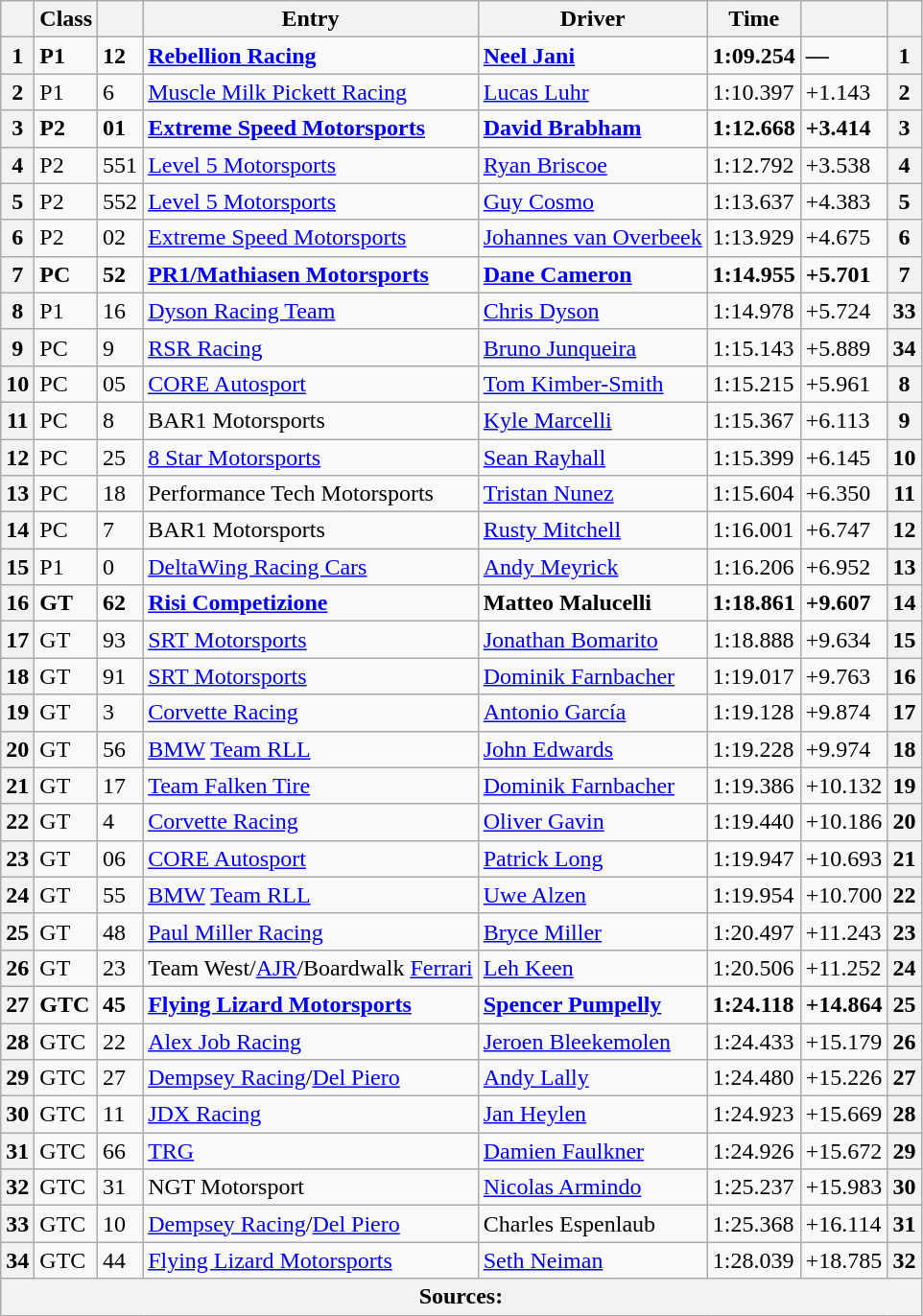<table class="wikitable">
<tr>
<th></th>
<th>Class</th>
<th></th>
<th>Entry</th>
<th>Driver</th>
<th>Time</th>
<th></th>
<th></th>
</tr>
<tr>
<th>1</th>
<td><strong>P1</strong></td>
<td><strong>12</strong></td>
<td><strong> <a href='#'>Rebellion Racing</a></strong></td>
<td><strong> <a href='#'>Neel Jani</a></strong></td>
<td><strong>1:09.254</strong></td>
<td><strong>—</strong></td>
<th>1</th>
</tr>
<tr>
<th>2</th>
<td>P1</td>
<td>6</td>
<td> <a href='#'>Muscle Milk Pickett Racing</a></td>
<td> <a href='#'>Lucas Luhr</a></td>
<td>1:10.397</td>
<td>+1.143</td>
<th>2</th>
</tr>
<tr>
<th>3</th>
<td><strong>P2</strong></td>
<td><strong>01</strong></td>
<td><strong> <a href='#'>Extreme Speed Motorsports</a></strong></td>
<td><strong> <a href='#'>David Brabham</a></strong></td>
<td><strong>1:12.668</strong></td>
<td><strong>+3.414</strong></td>
<th>3</th>
</tr>
<tr>
<th>4</th>
<td>P2</td>
<td>551</td>
<td> <a href='#'>Level 5 Motorsports</a></td>
<td> <a href='#'>Ryan Briscoe</a></td>
<td>1:12.792</td>
<td>+3.538</td>
<th>4</th>
</tr>
<tr>
<th>5</th>
<td>P2</td>
<td>552</td>
<td> <a href='#'>Level 5 Motorsports</a></td>
<td> <a href='#'>Guy Cosmo</a></td>
<td>1:13.637</td>
<td>+4.383</td>
<th>5</th>
</tr>
<tr>
<th>6</th>
<td>P2</td>
<td>02</td>
<td> <a href='#'>Extreme Speed Motorsports</a></td>
<td> <a href='#'>Johannes van Overbeek</a></td>
<td>1:13.929</td>
<td>+4.675</td>
<th>6</th>
</tr>
<tr>
<th>7</th>
<td><strong>PC</strong></td>
<td><strong>52</strong></td>
<td><strong> <a href='#'>PR1/Mathiasen Motorsports</a></strong></td>
<td><strong> <a href='#'>Dane Cameron</a></strong></td>
<td><strong>1:14.955</strong></td>
<td><strong>+5.701</strong></td>
<th>7</th>
</tr>
<tr>
<th>8</th>
<td>P1</td>
<td>16</td>
<td> <a href='#'>Dyson Racing Team</a></td>
<td> <a href='#'>Chris Dyson</a></td>
<td>1:14.978</td>
<td>+5.724</td>
<th>33</th>
</tr>
<tr>
<th>9</th>
<td>PC</td>
<td>9</td>
<td> <a href='#'>RSR Racing</a></td>
<td> <a href='#'>Bruno Junqueira</a></td>
<td>1:15.143</td>
<td>+5.889</td>
<th>34</th>
</tr>
<tr>
<th>10</th>
<td>PC</td>
<td>05</td>
<td> <a href='#'>CORE Autosport</a></td>
<td> <a href='#'>Tom Kimber-Smith</a></td>
<td>1:15.215</td>
<td>+5.961</td>
<th>8</th>
</tr>
<tr>
<th>11</th>
<td>PC</td>
<td>8</td>
<td> BAR1 Motorsports</td>
<td> <a href='#'>Kyle Marcelli</a></td>
<td>1:15.367</td>
<td>+6.113</td>
<th>9</th>
</tr>
<tr>
<th>12</th>
<td>PC</td>
<td>25</td>
<td> <a href='#'>8 Star Motorsports</a></td>
<td> <a href='#'>Sean Rayhall</a></td>
<td>1:15.399</td>
<td>+6.145</td>
<th>10</th>
</tr>
<tr>
<th>13</th>
<td>PC</td>
<td>18</td>
<td> Performance Tech Motorsports</td>
<td> <a href='#'>Tristan Nunez</a></td>
<td>1:15.604</td>
<td>+6.350</td>
<th>11</th>
</tr>
<tr>
<th>14</th>
<td>PC</td>
<td>7</td>
<td> BAR1 Motorsports</td>
<td> <a href='#'>Rusty Mitchell</a></td>
<td>1:16.001</td>
<td>+6.747</td>
<th>12</th>
</tr>
<tr>
<th>15</th>
<td>P1</td>
<td>0</td>
<td> <a href='#'>DeltaWing Racing Cars</a></td>
<td> <a href='#'>Andy Meyrick</a></td>
<td>1:16.206</td>
<td>+6.952</td>
<th>13</th>
</tr>
<tr>
<th>16</th>
<td><strong>GT</strong></td>
<td><strong>62</strong></td>
<td><strong> <a href='#'>Risi Competizione</a></strong></td>
<td><strong> Matteo Malucelli</strong></td>
<td><strong>1:18.861</strong></td>
<td><strong>+9.607</strong></td>
<th>14</th>
</tr>
<tr>
<th>17</th>
<td>GT</td>
<td>93</td>
<td> <a href='#'>SRT Motorsports</a></td>
<td> <a href='#'>Jonathan Bomarito</a></td>
<td>1:18.888</td>
<td>+9.634</td>
<th>15</th>
</tr>
<tr>
<th>18</th>
<td>GT</td>
<td>91</td>
<td> <a href='#'>SRT Motorsports</a></td>
<td> <a href='#'>Dominik Farnbacher</a></td>
<td>1:19.017</td>
<td>+9.763</td>
<th>16</th>
</tr>
<tr>
<th>19</th>
<td>GT</td>
<td>3</td>
<td> <a href='#'>Corvette Racing</a></td>
<td> <a href='#'>Antonio García</a></td>
<td>1:19.128</td>
<td>+9.874</td>
<th>17</th>
</tr>
<tr>
<th>20</th>
<td>GT</td>
<td>56</td>
<td> <a href='#'>BMW</a> <a href='#'>Team RLL</a></td>
<td> <a href='#'>John Edwards</a></td>
<td>1:19.228</td>
<td>+9.974</td>
<th>18</th>
</tr>
<tr>
<th>21</th>
<td>GT</td>
<td>17</td>
<td> <a href='#'>Team Falken Tire</a></td>
<td> <a href='#'>Dominik Farnbacher</a></td>
<td>1:19.386</td>
<td>+10.132</td>
<th>19</th>
</tr>
<tr>
<th>22</th>
<td>GT</td>
<td>4</td>
<td> <a href='#'>Corvette Racing</a></td>
<td> <a href='#'>Oliver Gavin</a></td>
<td>1:19.440</td>
<td>+10.186</td>
<th>20</th>
</tr>
<tr>
<th>23</th>
<td>GT</td>
<td>06</td>
<td> <a href='#'>CORE Autosport</a></td>
<td> <a href='#'>Patrick Long</a></td>
<td>1:19.947</td>
<td>+10.693</td>
<th>21</th>
</tr>
<tr>
<th>24</th>
<td>GT</td>
<td>55</td>
<td> <a href='#'>BMW</a> <a href='#'>Team RLL</a></td>
<td> <a href='#'>Uwe Alzen</a></td>
<td>1:19.954</td>
<td>+10.700</td>
<th>22</th>
</tr>
<tr>
<th>25</th>
<td>GT</td>
<td>48</td>
<td> <a href='#'>Paul Miller Racing</a></td>
<td> <a href='#'>Bryce Miller</a></td>
<td>1:20.497</td>
<td>+11.243</td>
<th>23</th>
</tr>
<tr>
<th>26</th>
<td>GT</td>
<td>23</td>
<td> Team West/<a href='#'>AJR</a>/Boardwalk <a href='#'>Ferrari</a></td>
<td> <a href='#'>Leh Keen</a></td>
<td>1:20.506</td>
<td>+11.252</td>
<th>24</th>
</tr>
<tr>
<th>27</th>
<td><strong>GTC</strong></td>
<td><strong>45</strong></td>
<td><strong> <a href='#'>Flying Lizard Motorsports</a></strong></td>
<td><strong> <a href='#'>Spencer Pumpelly</a></strong></td>
<td><strong>1:24.118</strong></td>
<td><strong>+14.864</strong></td>
<th>25</th>
</tr>
<tr>
<th>28</th>
<td>GTC</td>
<td>22</td>
<td> <a href='#'>Alex Job Racing</a></td>
<td> <a href='#'>Jeroen Bleekemolen</a></td>
<td>1:24.433</td>
<td>+15.179</td>
<th>26</th>
</tr>
<tr>
<th>29</th>
<td>GTC</td>
<td>27</td>
<td> <a href='#'>Dempsey Racing</a>/<a href='#'>Del Piero</a></td>
<td> <a href='#'>Andy Lally</a></td>
<td>1:24.480</td>
<td>+15.226</td>
<th>27</th>
</tr>
<tr>
<th>30</th>
<td>GTC</td>
<td>11</td>
<td> <a href='#'>JDX Racing</a></td>
<td> <a href='#'>Jan Heylen</a></td>
<td>1:24.923</td>
<td>+15.669</td>
<th>28</th>
</tr>
<tr>
<th>31</th>
<td>GTC</td>
<td>66</td>
<td> <a href='#'>TRG</a></td>
<td> <a href='#'>Damien Faulkner</a></td>
<td>1:24.926</td>
<td>+15.672</td>
<th>29</th>
</tr>
<tr>
<th>32</th>
<td>GTC</td>
<td>31</td>
<td> NGT Motorsport</td>
<td> <a href='#'>Nicolas Armindo</a></td>
<td>1:25.237</td>
<td>+15.983</td>
<th>30</th>
</tr>
<tr>
<th>33</th>
<td>GTC</td>
<td>10</td>
<td> <a href='#'>Dempsey Racing</a>/<a href='#'>Del Piero</a></td>
<td> Charles Espenlaub</td>
<td>1:25.368</td>
<td>+16.114</td>
<th>31</th>
</tr>
<tr>
<th>34</th>
<td>GTC</td>
<td>44</td>
<td> <a href='#'>Flying Lizard Motorsports</a></td>
<td> <a href='#'>Seth Neiman</a></td>
<td>1:28.039</td>
<td>+18.785</td>
<th>32</th>
</tr>
<tr>
<th colspan="8">Sources:</th>
</tr>
</table>
